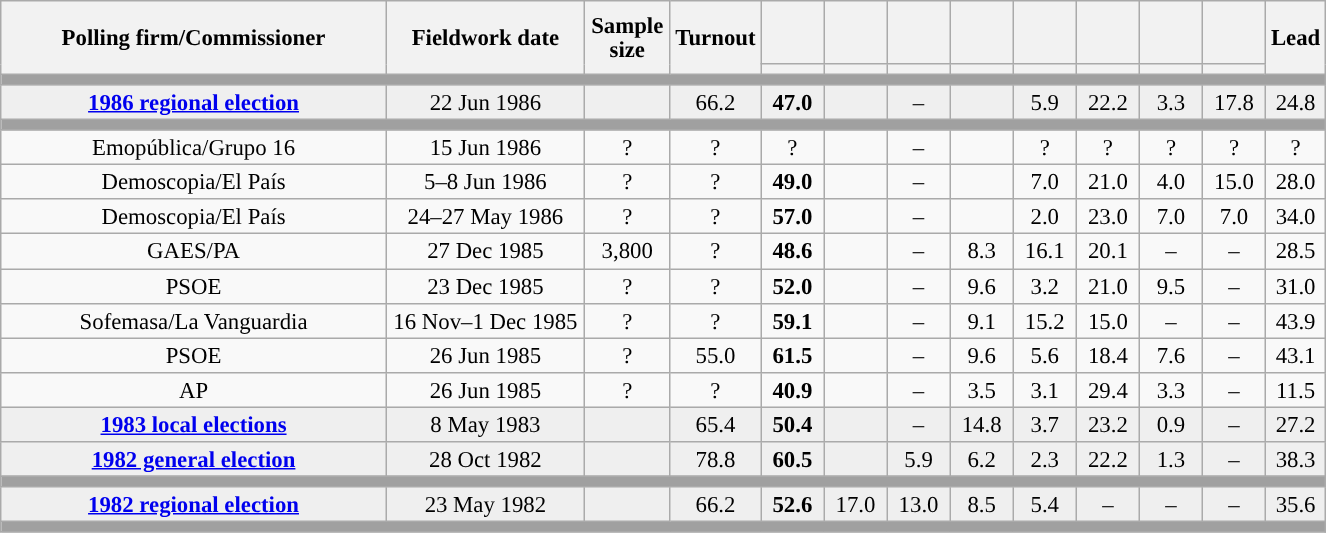<table class="wikitable collapsible collapsed" style="text-align:center; font-size:95%; line-height:16px;">
<tr style="height:42px;">
<th style="width:250px;" rowspan="2">Polling firm/Commissioner</th>
<th style="width:125px;" rowspan="2">Fieldwork date</th>
<th style="width:50px;" rowspan="2">Sample size</th>
<th style="width:45px;" rowspan="2">Turnout</th>
<th style="width:35px;"></th>
<th style="width:35px;"></th>
<th style="width:35px;"></th>
<th style="width:35px;"></th>
<th style="width:35px;"></th>
<th style="width:35px;"></th>
<th style="width:35px;"></th>
<th style="width:35px;"></th>
<th style="width:30px;" rowspan="2">Lead</th>
</tr>
<tr>
<th style="color:inherit;background:"></th>
<th style="color:inherit;background:"></th>
<th style="color:inherit;background:"></th>
<th style="color:inherit;background:"></th>
<th style="color:inherit;background:"></th>
<th style="color:inherit;background:"></th>
<th style="color:inherit;background:"></th>
<th style="color:inherit;background:"></th>
</tr>
<tr>
<td colspan="13" style="background:#A0A0A0"></td>
</tr>
<tr style="background:#EFEFEF;">
<td><strong><a href='#'>1986 regional election</a></strong></td>
<td>22 Jun 1986</td>
<td></td>
<td>66.2</td>
<td><strong>47.0</strong><br></td>
<td></td>
<td>–</td>
<td></td>
<td>5.9<br></td>
<td>22.2<br></td>
<td>3.3<br></td>
<td>17.8<br></td>
<td style="background:">24.8</td>
</tr>
<tr>
<td colspan="13" style="background:#A0A0A0"></td>
</tr>
<tr>
<td>Emopública/Grupo 16</td>
<td>15 Jun 1986</td>
<td>?</td>
<td>?</td>
<td>?<br></td>
<td></td>
<td>–</td>
<td></td>
<td>?<br></td>
<td>?<br></td>
<td>?<br></td>
<td>?<br></td>
<td style="background:">?</td>
</tr>
<tr>
<td>Demoscopia/El País</td>
<td>5–8 Jun 1986</td>
<td>?</td>
<td>?</td>
<td><strong>49.0</strong><br></td>
<td></td>
<td>–</td>
<td></td>
<td>7.0<br></td>
<td>21.0<br></td>
<td>4.0<br></td>
<td>15.0<br></td>
<td style="background:">28.0</td>
</tr>
<tr>
<td>Demoscopia/El País</td>
<td>24–27 May 1986</td>
<td>?</td>
<td>?</td>
<td><strong>57.0</strong><br></td>
<td></td>
<td>–</td>
<td></td>
<td>2.0<br></td>
<td>23.0<br></td>
<td>7.0<br></td>
<td>7.0<br></td>
<td style="background:">34.0</td>
</tr>
<tr>
<td>GAES/PA</td>
<td>27 Dec 1985</td>
<td>3,800</td>
<td>?</td>
<td><strong>48.6</strong></td>
<td></td>
<td>–</td>
<td>8.3</td>
<td>16.1</td>
<td>20.1</td>
<td>–</td>
<td>–</td>
<td style="background:">28.5</td>
</tr>
<tr>
<td>PSOE</td>
<td>23 Dec 1985</td>
<td>?</td>
<td>?</td>
<td><strong>52.0</strong></td>
<td></td>
<td>–</td>
<td>9.6</td>
<td>3.2</td>
<td>21.0</td>
<td>9.5</td>
<td>–</td>
<td style="background:">31.0</td>
</tr>
<tr>
<td>Sofemasa/La Vanguardia</td>
<td>16 Nov–1 Dec 1985</td>
<td>?</td>
<td>?</td>
<td><strong>59.1</strong></td>
<td></td>
<td>–</td>
<td>9.1</td>
<td>15.2</td>
<td>15.0</td>
<td>–</td>
<td>–</td>
<td style="background:">43.9</td>
</tr>
<tr>
<td>PSOE</td>
<td>26 Jun 1985</td>
<td>?</td>
<td>55.0</td>
<td><strong>61.5</strong></td>
<td></td>
<td>–</td>
<td>9.6</td>
<td>5.6</td>
<td>18.4</td>
<td>7.6</td>
<td>–</td>
<td style="background:">43.1</td>
</tr>
<tr>
<td>AP</td>
<td>26 Jun 1985</td>
<td>?</td>
<td>?</td>
<td><strong>40.9</strong></td>
<td></td>
<td>–</td>
<td>3.5</td>
<td>3.1</td>
<td>29.4</td>
<td>3.3</td>
<td>–</td>
<td style="background:">11.5</td>
</tr>
<tr style="background:#EFEFEF;">
<td><strong><a href='#'>1983 local elections</a></strong></td>
<td>8 May 1983</td>
<td></td>
<td>65.4</td>
<td><strong>50.4</strong></td>
<td></td>
<td>–</td>
<td>14.8</td>
<td>3.7</td>
<td>23.2</td>
<td>0.9</td>
<td>–</td>
<td style="background:">27.2</td>
</tr>
<tr style="background:#EFEFEF;">
<td><strong><a href='#'>1982 general election</a></strong></td>
<td>28 Oct 1982</td>
<td></td>
<td>78.8</td>
<td><strong>60.5</strong><br></td>
<td></td>
<td>5.9<br></td>
<td>6.2<br></td>
<td>2.3<br></td>
<td>22.2<br></td>
<td>1.3<br></td>
<td>–</td>
<td style="background:">38.3</td>
</tr>
<tr>
<td colspan="13" style="background:#A0A0A0"></td>
</tr>
<tr style="background:#EFEFEF;">
<td><strong><a href='#'>1982 regional election</a></strong></td>
<td>23 May 1982</td>
<td></td>
<td>66.2</td>
<td><strong>52.6</strong><br></td>
<td>17.0<br></td>
<td>13.0<br></td>
<td>8.5<br></td>
<td>5.4<br></td>
<td>–</td>
<td>–</td>
<td>–</td>
<td style="background:">35.6</td>
</tr>
<tr>
<td colspan="13" style="background:#A0A0A0"></td>
</tr>
</table>
